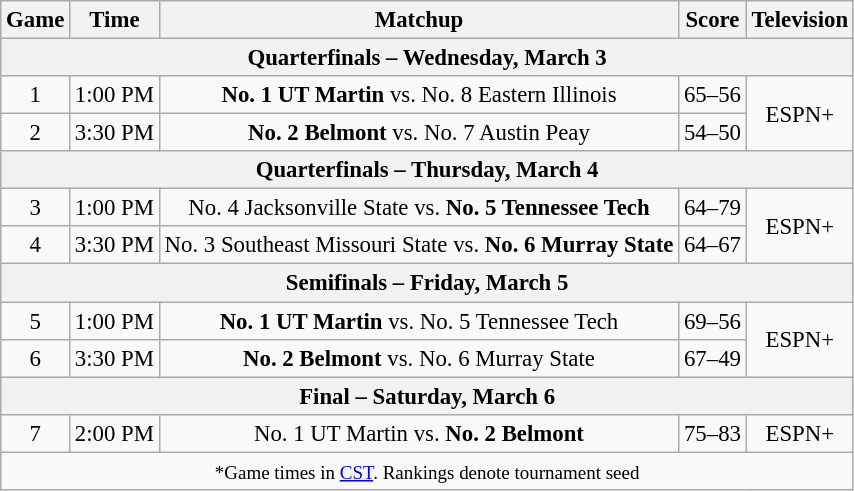<table class="wikitable" style="font-size: 95%;text-align:center">
<tr>
<th>Game</th>
<th>Time</th>
<th>Matchup</th>
<th>Score</th>
<th>Television</th>
</tr>
<tr>
<th colspan=5>Quarterfinals – Wednesday, March 3</th>
</tr>
<tr>
<td>1</td>
<td>1:00 PM</td>
<td><strong>No. 1 UT Martin</strong> vs. No. 8 Eastern Illinois</td>
<td>65–56</td>
<td rowspan=2>ESPN+</td>
</tr>
<tr>
<td>2</td>
<td>3:30 PM</td>
<td><strong>No. 2 Belmont</strong> vs. No. 7 Austin Peay</td>
<td>54–50</td>
</tr>
<tr>
<th colspan=5>Quarterfinals – Thursday, March 4</th>
</tr>
<tr>
<td>3</td>
<td>1:00 PM</td>
<td>No. 4 Jacksonville State vs. <strong>No. 5 Tennessee Tech</strong></td>
<td>64–79</td>
<td rowspan=2>ESPN+</td>
</tr>
<tr>
<td>4</td>
<td>3:30 PM</td>
<td>No. 3 Southeast Missouri State vs. <strong>No. 6 Murray State</strong></td>
<td>64–67</td>
</tr>
<tr>
<th colspan=5>Semifinals – Friday, March 5</th>
</tr>
<tr>
<td>5</td>
<td>1:00 PM</td>
<td><strong>No. 1 UT Martin</strong> vs. No. 5 Tennessee Tech</td>
<td>69–56</td>
<td rowspan=2>ESPN+</td>
</tr>
<tr>
<td>6</td>
<td>3:30 PM</td>
<td><strong>No. 2 Belmont</strong> vs. No. 6 Murray State</td>
<td>67–49</td>
</tr>
<tr>
<th colspan=5>Final – Saturday, March 6</th>
</tr>
<tr>
<td>7</td>
<td>2:00 PM</td>
<td>No. 1 UT Martin vs. <strong>No. 2 Belmont</strong></td>
<td>75–83</td>
<td>ESPN+</td>
</tr>
<tr>
<td colspan=5><small>*Game times in <a href='#'>CST</a>. Rankings denote tournament seed</small></td>
</tr>
</table>
